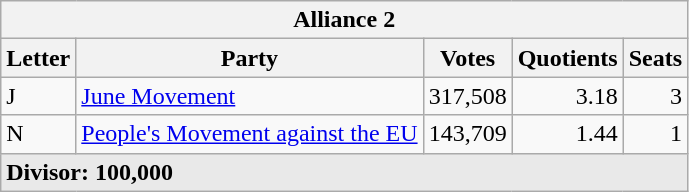<table class="wikitable">
<tr>
<th colspan="5">Alliance 2</th>
</tr>
<tr>
<th>Letter</th>
<th>Party</th>
<th>Votes</th>
<th>Quotients</th>
<th>Seats</th>
</tr>
<tr>
<td style="text-align:left;">J</td>
<td style="text-align:left;"><a href='#'>June Movement</a></td>
<td style="text-align:right;">317,508</td>
<td style="text-align:right;">3.18</td>
<td style="text-align:right;">3</td>
</tr>
<tr>
<td style="text-align:left;">N</td>
<td style="text-align:left;"><a href='#'>People's Movement against the EU</a></td>
<td style="text-align:right;">143,709</td>
<td style="text-align:right;">1.44</td>
<td style="text-align:right;">1</td>
</tr>
<tr style="background-color:#E9E9E9">
<td colspan="5" style="text-align:left;"><strong>Divisor: 100,000</strong></td>
</tr>
</table>
